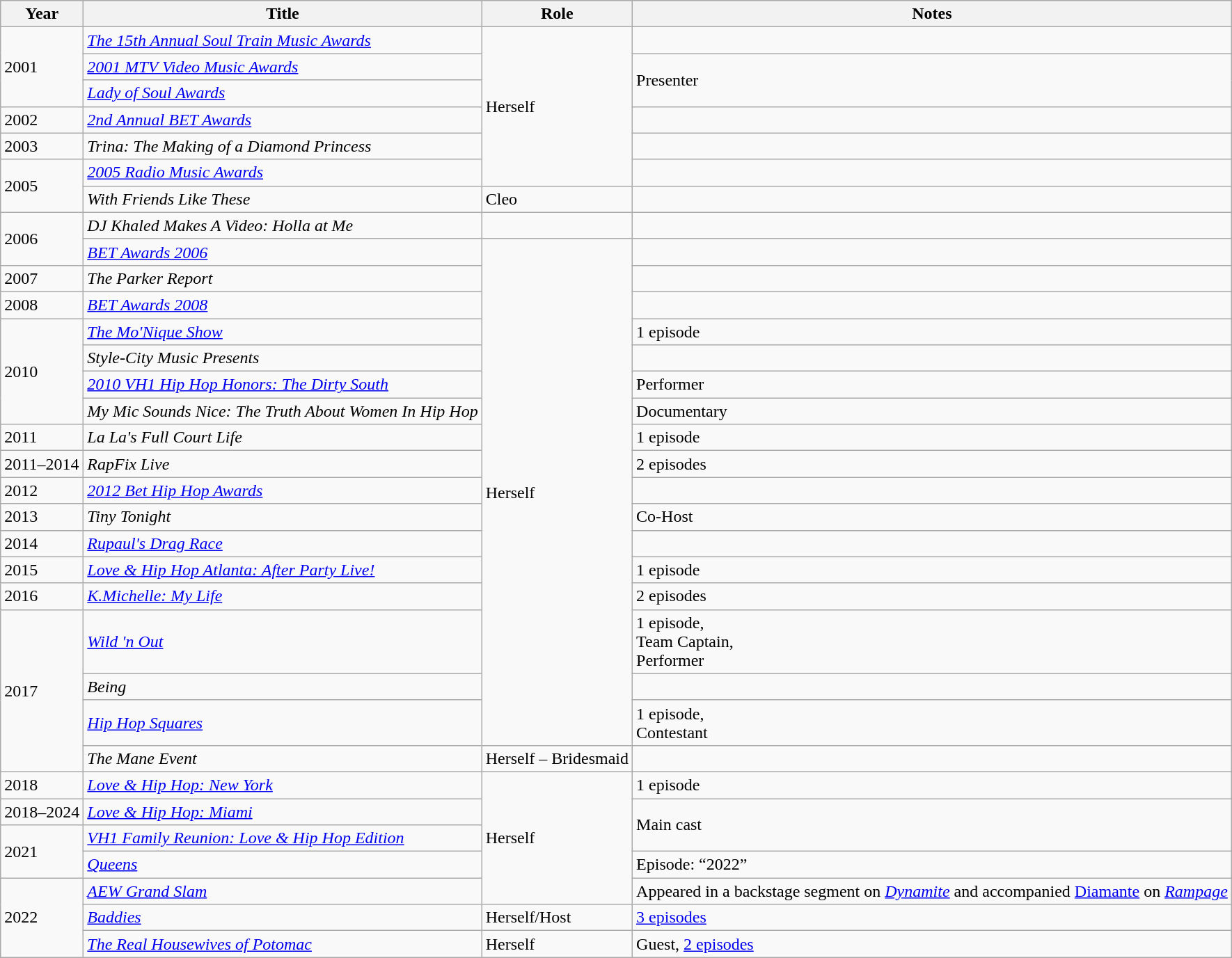<table class="wikitable sortable">
<tr>
<th>Year</th>
<th>Title</th>
<th>Role</th>
<th>Notes</th>
</tr>
<tr>
<td rowspan="3">2001</td>
<td><em><a href='#'>The 15th Annual Soul Train Music Awards</a></em></td>
<td rowspan="6">Herself</td>
<td></td>
</tr>
<tr>
<td><em><a href='#'>2001 MTV Video Music Awards</a></em></td>
<td rowspan="2">Presenter</td>
</tr>
<tr>
<td><em><a href='#'>Lady of Soul Awards</a></em></td>
</tr>
<tr>
<td>2002</td>
<td><em><a href='#'>2nd Annual BET Awards</a></em></td>
<td></td>
</tr>
<tr>
<td>2003</td>
<td><em>Trina: The Making of a Diamond Princess</em></td>
<td></td>
</tr>
<tr>
<td rowspan="2">2005</td>
<td><em><a href='#'>2005 Radio Music Awards</a></em></td>
<td></td>
</tr>
<tr>
<td><em>With Friends Like These</em></td>
<td>Cleo</td>
<td></td>
</tr>
<tr>
<td rowspan="2">2006</td>
<td><em>DJ Khaled Makes A Video: Holla at Me</em></td>
<td></td>
<td></td>
</tr>
<tr>
<td><em><a href='#'>BET Awards 2006</a></em></td>
<td rowspan="17">Herself</td>
<td></td>
</tr>
<tr>
<td>2007</td>
<td><em>The Parker Report</em></td>
<td></td>
</tr>
<tr>
<td>2008</td>
<td><em><a href='#'>BET Awards 2008</a></em></td>
<td></td>
</tr>
<tr>
<td rowspan="4">2010</td>
<td><em><a href='#'>The Mo'Nique Show</a></em></td>
<td>1 episode</td>
</tr>
<tr>
<td><em>Style-City Music Presents</em></td>
<td></td>
</tr>
<tr>
<td><em><a href='#'>2010 VH1 Hip Hop Honors: The Dirty South</a></em></td>
<td>Performer</td>
</tr>
<tr>
<td><em>My Mic Sounds Nice: The Truth About Women In Hip Hop</em></td>
<td>Documentary</td>
</tr>
<tr>
<td>2011</td>
<td><em>La La's Full Court Life</em></td>
<td>1 episode</td>
</tr>
<tr>
<td>2011–2014</td>
<td><em>RapFix Live</em></td>
<td>2 episodes</td>
</tr>
<tr>
<td>2012</td>
<td><em><a href='#'>2012 Bet Hip Hop Awards</a></em></td>
<td></td>
</tr>
<tr>
<td>2013</td>
<td><em>Tiny Tonight</em></td>
<td>Co-Host</td>
</tr>
<tr>
<td>2014</td>
<td><em><a href='#'>Rupaul's Drag Race</a></em></td>
<td></td>
</tr>
<tr>
<td>2015</td>
<td><em><a href='#'>Love & Hip Hop Atlanta: After Party Live!</a></em></td>
<td>1 episode</td>
</tr>
<tr>
<td>2016</td>
<td><em><a href='#'>K.Michelle: My Life</a></em></td>
<td>2 episodes</td>
</tr>
<tr>
<td rowspan="4">2017</td>
<td><em><a href='#'>Wild 'n Out</a></em></td>
<td>1 episode,<br>Team Captain,<br>Performer</td>
</tr>
<tr>
<td><em>Being</em></td>
<td></td>
</tr>
<tr>
<td><em><a href='#'>Hip Hop Squares</a></em></td>
<td>1 episode,<br>Contestant</td>
</tr>
<tr>
<td><em>The Mane Event</em></td>
<td>Herself – Bridesmaid</td>
<td></td>
</tr>
<tr>
<td>2018</td>
<td><em><a href='#'>Love & Hip Hop: New York</a></em></td>
<td rowspan="5">Herself</td>
<td>1 episode</td>
</tr>
<tr>
<td>2018–2024</td>
<td><em><a href='#'>Love & Hip Hop: Miami</a></em></td>
<td rowspan="2">Main cast</td>
</tr>
<tr>
<td rowspan="2">2021</td>
<td><em><a href='#'>VH1 Family Reunion: Love & Hip Hop Edition</a></em></td>
</tr>
<tr>
<td><em><a href='#'>Queens</a></em></td>
<td>Episode: “2022”</td>
</tr>
<tr>
<td rowspan="3">2022</td>
<td><em><a href='#'>AEW Grand Slam</a></em></td>
<td>Appeared in a backstage segment on <em><a href='#'>Dynamite</a></em> and accompanied <a href='#'>Diamante</a> on <em><a href='#'>Rampage</a></em></td>
</tr>
<tr>
<td><em><a href='#'>Baddies</a></em></td>
<td>Herself/Host</td>
<td><a href='#'>3 episodes</a></td>
</tr>
<tr>
<td><em><a href='#'>The Real Housewives of Potomac</a></em></td>
<td>Herself</td>
<td>Guest, <a href='#'>2 episodes</a></td>
</tr>
</table>
